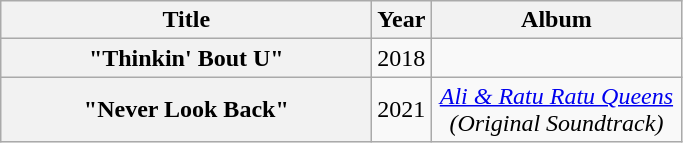<table class="wikitable plainrowheaders" style="text-align:center;">
<tr>
<th scope="col" style="width:15em;">Title</th>
<th scope="col">Year</th>
<th scope="col" style="width:10em;">Album</th>
</tr>
<tr>
<th scope="row">"Thinkin' Bout U"</th>
<td>2018</td>
<td></td>
</tr>
<tr>
<th scope="row">"Never Look Back"</th>
<td>2021</td>
<td><em><a href='#'>Ali & Ratu Ratu Queens</a> (Original Soundtrack)</em></td>
</tr>
</table>
